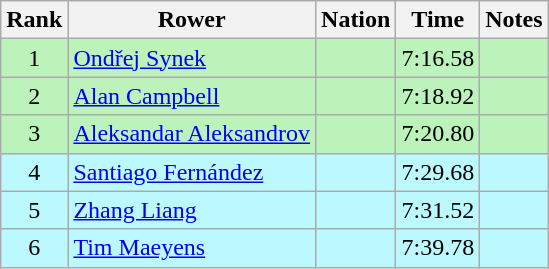<table class="wikitable sortable" style="text-align:center">
<tr>
<th>Rank</th>
<th>Rower</th>
<th>Nation</th>
<th>Time</th>
<th>Notes</th>
</tr>
<tr bgcolor=bbf3bb>
<td>1</td>
<td align=left><a href='#'>Ondřej Synek</a></td>
<td align=left></td>
<td>7:16.58</td>
<td></td>
</tr>
<tr bgcolor=bbf3bb>
<td>2</td>
<td align=left><a href='#'>Alan Campbell</a></td>
<td align=left></td>
<td>7:18.92</td>
<td></td>
</tr>
<tr bgcolor=bbf3bb>
<td>3</td>
<td align=left><a href='#'>Aleksandar Aleksandrov</a></td>
<td align=left></td>
<td>7:20.80</td>
<td></td>
</tr>
<tr bgcolor=bbf9ff>
<td>4</td>
<td align=left><a href='#'>Santiago Fernández</a></td>
<td align=left></td>
<td>7:29.68</td>
<td></td>
</tr>
<tr bgcolor=bbf9ff>
<td>5</td>
<td align=left><a href='#'>Zhang Liang</a></td>
<td align=left></td>
<td>7:31.52</td>
<td></td>
</tr>
<tr bgcolor=bbf9ff>
<td>6</td>
<td align=left><a href='#'>Tim Maeyens</a></td>
<td align=left></td>
<td>7:39.78</td>
<td></td>
</tr>
</table>
